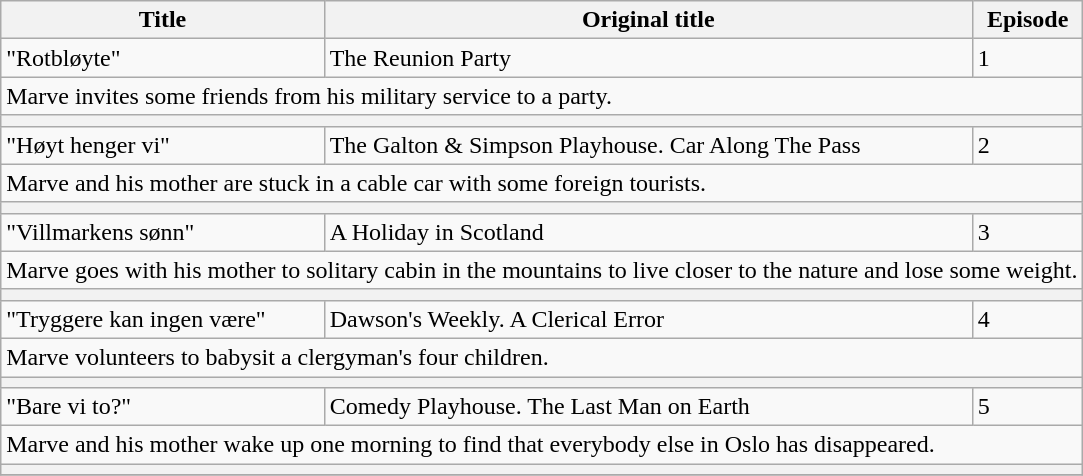<table class="wikitable">
<tr>
<th>Title</th>
<th>Original title</th>
<th>Episode</th>
</tr>
<tr>
<td>"Rotbløyte"</td>
<td>The Reunion Party</td>
<td>1</td>
</tr>
<tr>
<td colspan="6">Marve invites some friends from his military service to a party.</td>
</tr>
<tr>
<td colspan="6" bgcolor="#f2f2f2"></td>
</tr>
<tr>
<td>"Høyt henger vi"</td>
<td>The Galton & Simpson Playhouse. Car Along The Pass</td>
<td>2</td>
</tr>
<tr>
<td colspan="6">Marve and his mother are stuck in a cable car with some foreign tourists.</td>
</tr>
<tr>
<td colspan="6" bgcolor="#f2f2f2"></td>
</tr>
<tr>
<td>"Villmarkens sønn"</td>
<td>A Holiday in Scotland</td>
<td>3</td>
</tr>
<tr>
<td colspan="6">Marve goes with his mother to solitary cabin in the mountains to live closer to the nature and lose some weight.</td>
</tr>
<tr>
<td colspan="6" bgcolor="#f2f2f2"></td>
</tr>
<tr>
<td>"Tryggere kan ingen være"</td>
<td>Dawson's Weekly. A Clerical Error</td>
<td>4</td>
</tr>
<tr>
<td colspan="6">Marve volunteers to babysit a clergyman's four children.</td>
</tr>
<tr>
<td colspan="6" bgcolor="#f2f2f2"></td>
</tr>
<tr>
<td>"Bare vi to?"</td>
<td>Comedy Playhouse. The Last Man on Earth</td>
<td>5</td>
</tr>
<tr>
<td colspan="6">Marve and his mother wake up one morning to find that everybody else in Oslo has disappeared.</td>
</tr>
<tr>
<td colspan="6" bgcolor="#f2f2f2"></td>
</tr>
<tr>
</tr>
</table>
